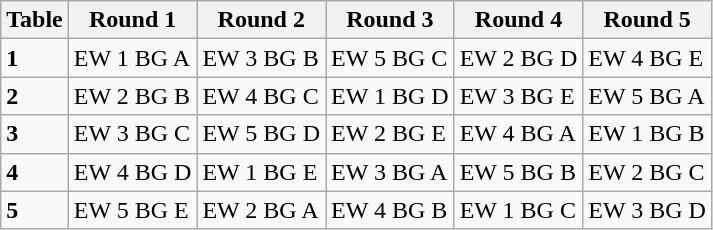<table class="wikitable">
<tr>
<th>Table</th>
<th>Round 1</th>
<th>Round 2</th>
<th>Round 3</th>
<th>Round 4</th>
<th>Round 5</th>
</tr>
<tr>
<td><strong>1</strong></td>
<td>EW 1 BG A</td>
<td>EW 3 BG B</td>
<td>EW 5 BG C</td>
<td>EW 2 BG D</td>
<td>EW 4 BG E</td>
</tr>
<tr>
<td><strong>2</strong></td>
<td>EW 2 BG B</td>
<td>EW 4 BG C</td>
<td>EW 1 BG D</td>
<td>EW 3 BG E</td>
<td>EW 5 BG A</td>
</tr>
<tr>
<td><strong>3</strong></td>
<td>EW 3 BG C</td>
<td>EW 5 BG D</td>
<td>EW 2 BG E</td>
<td>EW 4 BG A</td>
<td>EW 1 BG B</td>
</tr>
<tr>
<td><strong>4</strong></td>
<td>EW 4 BG D</td>
<td>EW 1 BG E</td>
<td>EW 3 BG A</td>
<td>EW 5 BG B</td>
<td>EW 2 BG C</td>
</tr>
<tr>
<td><strong>5</strong></td>
<td>EW 5 BG E</td>
<td>EW 2 BG A</td>
<td>EW 4 BG B</td>
<td>EW 1 BG C</td>
<td>EW 3 BG D</td>
</tr>
</table>
